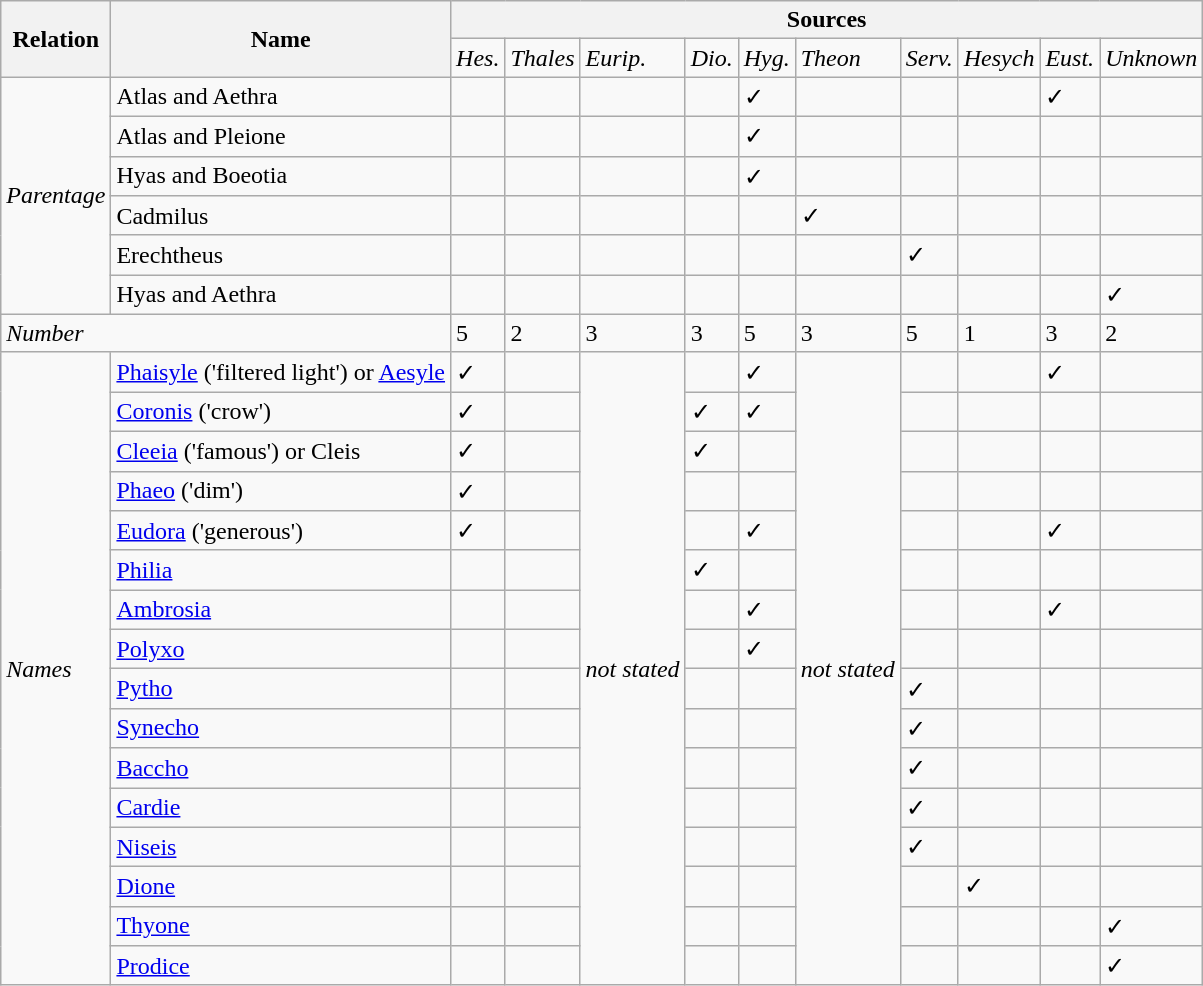<table class="wikitable">
<tr>
<th rowspan="2">Relation</th>
<th rowspan="2">Name</th>
<th colspan="10">Sources</th>
</tr>
<tr>
<td><em>Hes.</em></td>
<td><em>Thales</em></td>
<td><em>Eurip.</em></td>
<td><em>Dio.</em></td>
<td><em>Hyg.</em></td>
<td><em>Theon</em></td>
<td><em>Serv.</em></td>
<td><em>Hesych</em></td>
<td><em>Eust.</em></td>
<td><em>Unknown</em></td>
</tr>
<tr>
<td rowspan="6"><em>Parentage</em></td>
<td>Atlas and Aethra</td>
<td></td>
<td></td>
<td></td>
<td></td>
<td>✓</td>
<td></td>
<td></td>
<td></td>
<td>✓</td>
<td></td>
</tr>
<tr>
<td>Atlas and Pleione</td>
<td></td>
<td></td>
<td></td>
<td></td>
<td>✓</td>
<td></td>
<td></td>
<td></td>
<td></td>
<td></td>
</tr>
<tr>
<td>Hyas and Boeotia</td>
<td></td>
<td></td>
<td></td>
<td></td>
<td>✓</td>
<td></td>
<td></td>
<td></td>
<td></td>
<td></td>
</tr>
<tr>
<td>Cadmilus</td>
<td></td>
<td></td>
<td></td>
<td></td>
<td></td>
<td>✓</td>
<td></td>
<td></td>
<td></td>
<td></td>
</tr>
<tr>
<td>Erechtheus</td>
<td></td>
<td></td>
<td></td>
<td></td>
<td></td>
<td></td>
<td>✓</td>
<td></td>
<td></td>
<td></td>
</tr>
<tr>
<td>Hyas and Aethra</td>
<td></td>
<td></td>
<td></td>
<td></td>
<td></td>
<td></td>
<td></td>
<td></td>
<td></td>
<td>✓</td>
</tr>
<tr>
<td colspan="2"><em>Number</em></td>
<td>5</td>
<td>2</td>
<td>3</td>
<td>3</td>
<td>5</td>
<td>3</td>
<td>5</td>
<td>1</td>
<td>3</td>
<td>2</td>
</tr>
<tr>
<td rowspan="16"><em>Names</em></td>
<td><a href='#'>Phaisyle</a> ('filtered light') or <a href='#'>Aesyle</a></td>
<td>✓</td>
<td></td>
<td rowspan="16"><em>not stated</em></td>
<td></td>
<td>✓</td>
<td rowspan="16"><em>not stated</em></td>
<td></td>
<td></td>
<td>✓</td>
<td></td>
</tr>
<tr>
<td><a href='#'>Coronis</a> ('crow')</td>
<td>✓</td>
<td></td>
<td>✓</td>
<td>✓</td>
<td></td>
<td></td>
<td></td>
<td></td>
</tr>
<tr>
<td><a href='#'>Cleeia</a> ('famous') or Cleis</td>
<td>✓</td>
<td></td>
<td>✓</td>
<td></td>
<td></td>
<td></td>
<td></td>
<td></td>
</tr>
<tr>
<td><a href='#'>Phaeo</a> ('dim')</td>
<td>✓</td>
<td></td>
<td></td>
<td></td>
<td></td>
<td></td>
<td></td>
<td></td>
</tr>
<tr>
<td><a href='#'>Eudora</a> ('generous')</td>
<td>✓</td>
<td></td>
<td></td>
<td>✓</td>
<td></td>
<td></td>
<td>✓</td>
<td></td>
</tr>
<tr>
<td><a href='#'>Philia</a></td>
<td></td>
<td></td>
<td>✓</td>
<td></td>
<td></td>
<td></td>
<td></td>
<td></td>
</tr>
<tr>
<td><a href='#'>Ambrosia</a></td>
<td></td>
<td></td>
<td></td>
<td>✓</td>
<td></td>
<td></td>
<td>✓</td>
<td></td>
</tr>
<tr>
<td><a href='#'>Polyxo</a></td>
<td></td>
<td></td>
<td></td>
<td>✓</td>
<td></td>
<td></td>
<td></td>
<td></td>
</tr>
<tr>
<td><a href='#'>Pytho</a></td>
<td></td>
<td></td>
<td></td>
<td></td>
<td>✓</td>
<td></td>
<td></td>
<td></td>
</tr>
<tr>
<td><a href='#'>Synecho</a></td>
<td></td>
<td></td>
<td></td>
<td></td>
<td>✓</td>
<td></td>
<td></td>
<td></td>
</tr>
<tr>
<td><a href='#'>Baccho</a></td>
<td></td>
<td></td>
<td></td>
<td></td>
<td>✓</td>
<td></td>
<td></td>
<td></td>
</tr>
<tr>
<td><a href='#'>Cardie</a></td>
<td></td>
<td></td>
<td></td>
<td></td>
<td>✓</td>
<td></td>
<td></td>
<td></td>
</tr>
<tr>
<td><a href='#'>Niseis</a></td>
<td></td>
<td></td>
<td></td>
<td></td>
<td>✓</td>
<td></td>
<td></td>
<td></td>
</tr>
<tr>
<td><a href='#'>Dione</a></td>
<td></td>
<td></td>
<td></td>
<td></td>
<td></td>
<td>✓</td>
<td></td>
<td></td>
</tr>
<tr>
<td><a href='#'>Thyone</a></td>
<td></td>
<td></td>
<td></td>
<td></td>
<td></td>
<td></td>
<td></td>
<td>✓</td>
</tr>
<tr>
<td><a href='#'>Prodice</a></td>
<td></td>
<td></td>
<td></td>
<td></td>
<td></td>
<td></td>
<td></td>
<td>✓</td>
</tr>
</table>
